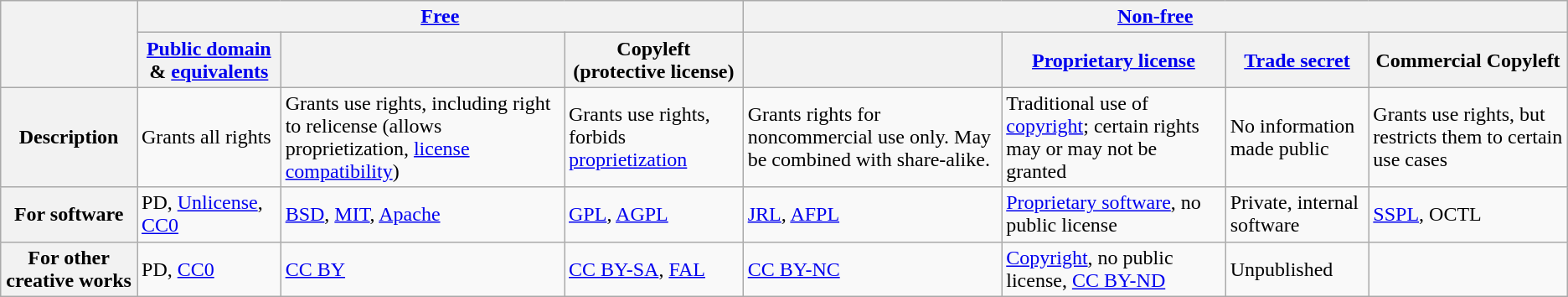<table class="wikitable">
<tr>
<th rowspan=2></th>
<th colspan="3"><a href='#'>Free</a></th>
<th colspan="4"><a href='#'>Non-free</a></th>
</tr>
<tr>
<th><a href='#'>Public domain</a>  & <a href='#'>equivalents</a></th>
<th width=></th>
<th>Copyleft (protective license)</th>
<th width=></th>
<th><a href='#'>Proprietary license</a></th>
<th><a href='#'>Trade secret</a></th>
<th>Commercial Copyleft</th>
</tr>
<tr>
<th scope=row>Description</th>
<td>Grants all rights</td>
<td>Grants use rights, including right to relicense (allows proprietization, <a href='#'>license compatibility</a>)</td>
<td> Grants use rights, forbids <a href='#'>proprietization</a></td>
<td>Grants rights for noncommercial use only. May be combined with share-alike.</td>
<td>Traditional use of <a href='#'>copyright</a>; certain rights may or may not be granted</td>
<td>No information made public</td>
<td>Grants use rights, but restricts them to certain use cases</td>
</tr>
<tr>
<th scope=row>For software</th>
<td>PD, <a href='#'>Unlicense</a>, <a href='#'>CC0</a></td>
<td><a href='#'>BSD</a>, <a href='#'>MIT</a>, <a href='#'>Apache</a></td>
<td><a href='#'>GPL</a>, <a href='#'>AGPL</a></td>
<td><a href='#'>JRL</a>, <a href='#'>AFPL</a></td>
<td><a href='#'>Proprietary software</a>, no public license</td>
<td>Private, internal software</td>
<td><a href='#'>SSPL</a>, OCTL</td>
</tr>
<tr>
<th scope=row>For other creative works</th>
<td>PD, <a href='#'>CC0</a></td>
<td><a href='#'>CC BY</a></td>
<td> <a href='#'>CC BY-SA</a>, <a href='#'>FAL</a></td>
<td><a href='#'>CC BY-NC</a></td>
<td><a href='#'>Copyright</a>, no public license, <a href='#'>CC BY-ND</a></td>
<td>Unpublished</td>
</tr>
</table>
